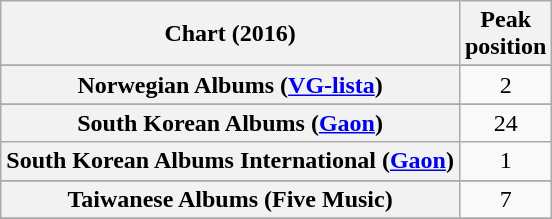<table class="wikitable sortable plainrowheaders" style="text-align:center">
<tr>
<th scope="col">Chart (2016)</th>
<th scope="col">Peak<br> position</th>
</tr>
<tr>
</tr>
<tr>
</tr>
<tr>
</tr>
<tr>
</tr>
<tr>
</tr>
<tr>
</tr>
<tr>
</tr>
<tr>
</tr>
<tr>
</tr>
<tr>
</tr>
<tr>
</tr>
<tr>
</tr>
<tr>
</tr>
<tr>
</tr>
<tr>
</tr>
<tr>
</tr>
<tr>
</tr>
<tr>
</tr>
<tr>
<th scope="row">Norwegian Albums (<a href='#'>VG-lista</a>)</th>
<td>2</td>
</tr>
<tr>
</tr>
<tr>
</tr>
<tr>
<th scope="row">South Korean Albums (<a href='#'>Gaon</a>)</th>
<td>24</td>
</tr>
<tr>
<th scope="row">South Korean Albums International (<a href='#'>Gaon</a>)</th>
<td>1</td>
</tr>
<tr>
</tr>
<tr>
</tr>
<tr>
</tr>
<tr>
</tr>
<tr>
<th scope="row">Taiwanese Albums (Five Music)</th>
<td>7</td>
</tr>
<tr>
</tr>
<tr>
</tr>
<tr>
</tr>
<tr>
</tr>
</table>
